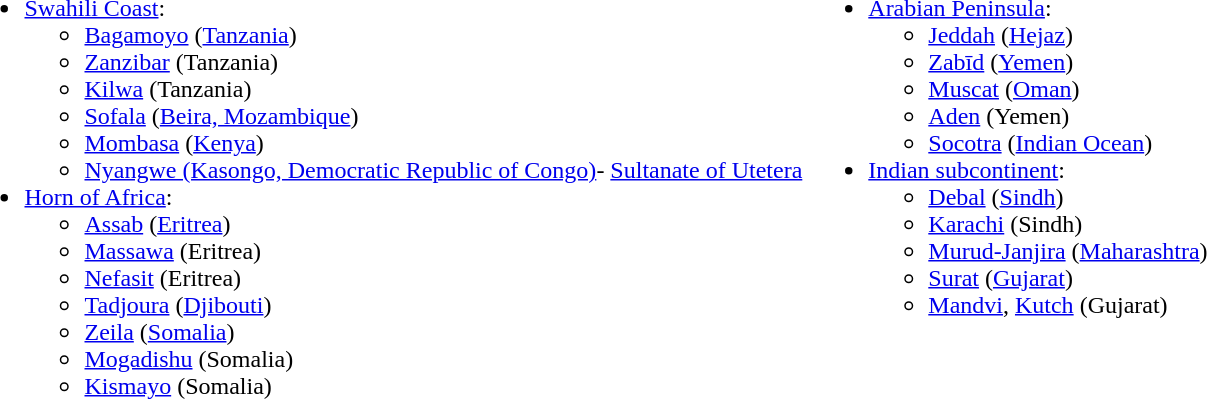<table>
<tr>
<td valign="top"><br><ul><li><a href='#'>Swahili Coast</a>:<ul><li><a href='#'>Bagamoyo</a> (<a href='#'>Tanzania</a>)</li><li><a href='#'>Zanzibar</a> (Tanzania)</li><li><a href='#'>Kilwa</a> (Tanzania)</li><li><a href='#'>Sofala</a> (<a href='#'>Beira, Mozambique</a>)</li><li><a href='#'>Mombasa</a> (<a href='#'>Kenya</a>)</li><li><a href='#'>Nyangwe (Kasongo, Democratic Republic of Congo)</a>- <a href='#'>Sultanate of Utetera</a></li></ul></li><li><a href='#'>Horn of Africa</a>:<ul><li><a href='#'>Assab</a> (<a href='#'>Eritrea</a>)</li><li><a href='#'>Massawa</a> (Eritrea)</li><li><a href='#'>Nefasit</a> (Eritrea)</li><li><a href='#'>Tadjoura</a> (<a href='#'>Djibouti</a>)</li><li><a href='#'>Zeila</a> (<a href='#'>Somalia</a>)</li><li><a href='#'>Mogadishu</a> (Somalia)</li><li><a href='#'>Kismayo</a> (Somalia)</li></ul></li></ul></td>
<td valign="top"><br><ul><li><a href='#'>Arabian Peninsula</a>:<ul><li><a href='#'>Jeddah</a> (<a href='#'>Hejaz</a>)</li><li><a href='#'>Zabīd</a> (<a href='#'>Yemen</a>)</li><li><a href='#'>Muscat</a> (<a href='#'>Oman</a>)</li><li><a href='#'>Aden</a> (Yemen)</li><li><a href='#'>Socotra</a> (<a href='#'>Indian Ocean</a>)</li></ul></li><li><a href='#'>Indian subcontinent</a>:<ul><li><a href='#'>Debal</a> (<a href='#'>Sindh</a>)</li><li><a href='#'>Karachi</a> (Sindh)</li><li><a href='#'>Murud-Janjira</a> (<a href='#'>Maharashtra</a>)</li><li><a href='#'>Surat</a> (<a href='#'>Gujarat</a>)</li><li><a href='#'>Mandvi</a>, <a href='#'>Kutch</a> (Gujarat)</li></ul></li></ul></td>
</tr>
</table>
